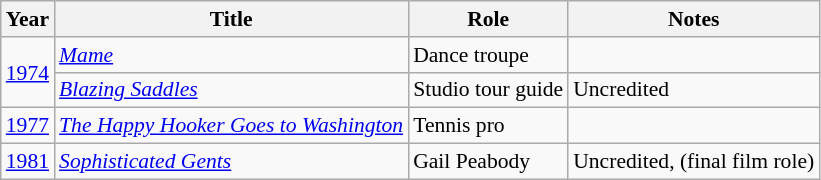<table class="wikitable" style="font-size: 90%;">
<tr>
<th>Year</th>
<th>Title</th>
<th>Role</th>
<th>Notes</th>
</tr>
<tr>
<td rowspan="2"><a href='#'>1974</a></td>
<td><em><a href='#'>Mame</a></em></td>
<td>Dance troupe</td>
<td></td>
</tr>
<tr>
<td><em><a href='#'>Blazing Saddles</a></em></td>
<td>Studio tour guide</td>
<td>Uncredited</td>
</tr>
<tr>
<td><a href='#'>1977</a></td>
<td><em><a href='#'>The Happy Hooker Goes to Washington</a></em></td>
<td>Tennis pro</td>
<td></td>
</tr>
<tr>
<td><a href='#'>1981</a></td>
<td><em><a href='#'>Sophisticated Gents</a></em></td>
<td>Gail Peabody</td>
<td>Uncredited, (final film role)</td>
</tr>
</table>
